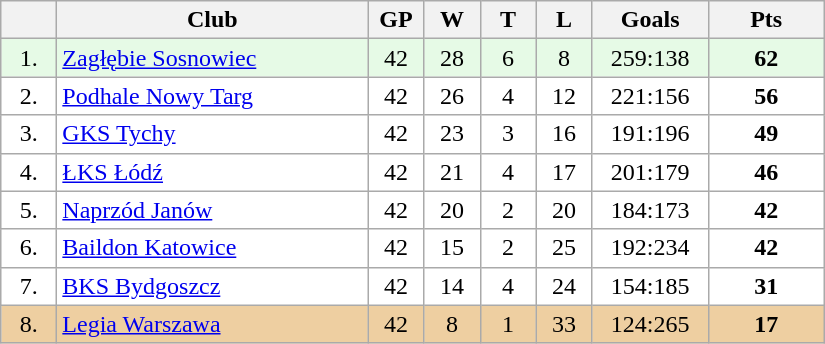<table class="wikitable">
<tr>
<th width="30"></th>
<th width="200">Club</th>
<th width="30">GP</th>
<th width="30">W</th>
<th width="30">T</th>
<th width="30">L</th>
<th width="70">Goals</th>
<th width="70">Pts</th>
</tr>
<tr bgcolor="#e6fae6" align="center">
<td>1.</td>
<td align="left"><a href='#'>Zagłębie Sosnowiec</a></td>
<td>42</td>
<td>28</td>
<td>6</td>
<td>8</td>
<td>259:138</td>
<td><strong>62</strong></td>
</tr>
<tr bgcolor="#FFFFFF" align="center">
<td>2.</td>
<td align="left"><a href='#'>Podhale Nowy Targ</a></td>
<td>42</td>
<td>26</td>
<td>4</td>
<td>12</td>
<td>221:156</td>
<td><strong>56</strong></td>
</tr>
<tr bgcolor="#FFFFFF" align="center">
<td>3.</td>
<td align="left"><a href='#'>GKS Tychy</a></td>
<td>42</td>
<td>23</td>
<td>3</td>
<td>16</td>
<td>191:196</td>
<td><strong>49</strong></td>
</tr>
<tr bgcolor="#FFFFFF" align="center">
<td>4.</td>
<td align="left"><a href='#'>ŁKS Łódź</a></td>
<td>42</td>
<td>21</td>
<td>4</td>
<td>17</td>
<td>201:179</td>
<td><strong>46</strong></td>
</tr>
<tr bgcolor="#FFFFFF" align="center">
<td>5.</td>
<td align="left"><a href='#'>Naprzód Janów</a></td>
<td>42</td>
<td>20</td>
<td>2</td>
<td>20</td>
<td>184:173</td>
<td><strong>42</strong></td>
</tr>
<tr bgcolor="#FFFFFF" align="center">
<td>6.</td>
<td align="left"><a href='#'>Baildon Katowice</a></td>
<td>42</td>
<td>15</td>
<td>2</td>
<td>25</td>
<td>192:234</td>
<td><strong>42</strong></td>
</tr>
<tr bgcolor="#FFFFFF" align="center">
<td>7.</td>
<td align="left"><a href='#'>BKS Bydgoszcz</a></td>
<td>42</td>
<td>14</td>
<td>4</td>
<td>24</td>
<td>154:185</td>
<td><strong>31</strong></td>
</tr>
<tr bgcolor="#EECFA1" align="center">
<td>8.</td>
<td align="left"><a href='#'>Legia Warszawa</a></td>
<td>42</td>
<td>8</td>
<td>1</td>
<td>33</td>
<td>124:265</td>
<td><strong>17</strong></td>
</tr>
</table>
